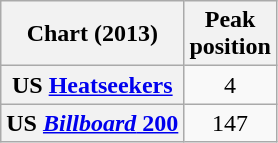<table class="wikitable sortable plainrowheaders" style="text-align:center">
<tr>
<th scope="col">Chart (2013)</th>
<th scope="col">Peak<br>position</th>
</tr>
<tr>
<th scope="row">US <a href='#'>Heatseekers</a></th>
<td>4</td>
</tr>
<tr>
<th scope="row">US <a href='#'><em>Billboard</em> 200</a></th>
<td>147</td>
</tr>
</table>
